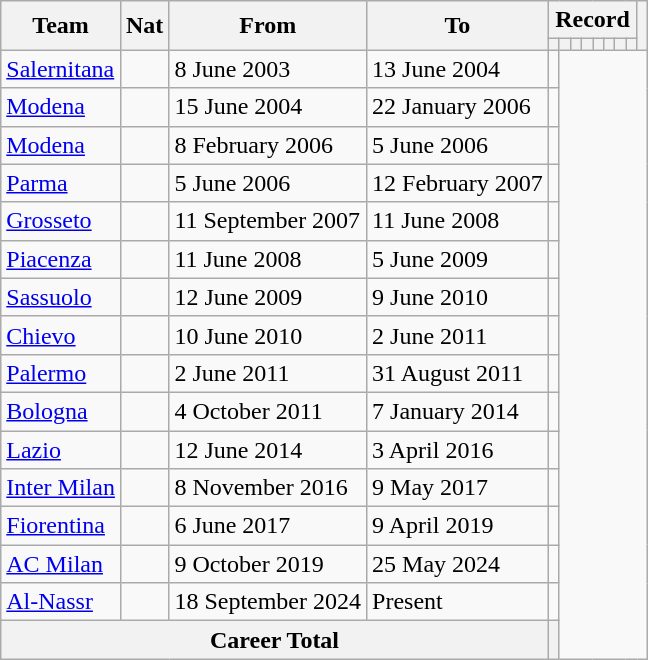<table class="wikitable" style="text-align: center;">
<tr>
<th rowspan="2">Team</th>
<th rowspan="2">Nat</th>
<th rowspan="2">From</th>
<th rowspan="2">To</th>
<th colspan="8">Record</th>
<th rowspan="2"></th>
</tr>
<tr>
<th></th>
<th></th>
<th></th>
<th></th>
<th></th>
<th></th>
<th></th>
<th></th>
</tr>
<tr>
<td align="left"><a href='#'>Salernitana</a></td>
<td></td>
<td align=left>8 June 2003</td>
<td align=left>13 June 2004<br></td>
<td></td>
</tr>
<tr>
<td align="left"><a href='#'>Modena</a></td>
<td></td>
<td align=left>15 June 2004</td>
<td align=left>22 January 2006<br></td>
<td></td>
</tr>
<tr>
<td align="left"><a href='#'>Modena</a></td>
<td></td>
<td align=left>8 February 2006</td>
<td align=left>5 June 2006<br></td>
<td></td>
</tr>
<tr>
<td align="left"><a href='#'>Parma</a></td>
<td></td>
<td align=left>5 June 2006</td>
<td align=left>12 February 2007<br></td>
<td></td>
</tr>
<tr>
<td align="left"><a href='#'>Grosseto</a></td>
<td></td>
<td align=left>11 September 2007</td>
<td align=left>11 June 2008<br></td>
<td></td>
</tr>
<tr>
<td align="left"><a href='#'>Piacenza</a></td>
<td></td>
<td align=left>11 June 2008</td>
<td align=left>5 June 2009<br></td>
<td></td>
</tr>
<tr>
<td align="left"><a href='#'>Sassuolo</a></td>
<td></td>
<td align=left>12 June 2009</td>
<td align=left>9 June 2010<br></td>
<td></td>
</tr>
<tr>
<td align="left"><a href='#'>Chievo</a></td>
<td></td>
<td align=left>10 June 2010</td>
<td align=left>2 June 2011<br></td>
<td></td>
</tr>
<tr>
<td align="left"><a href='#'>Palermo</a></td>
<td></td>
<td align=left>2 June 2011</td>
<td align=left>31 August 2011<br></td>
<td></td>
</tr>
<tr>
<td align="left"><a href='#'>Bologna</a></td>
<td></td>
<td align=left>4 October 2011</td>
<td align=left>7 January 2014<br></td>
<td></td>
</tr>
<tr>
<td align="left"><a href='#'>Lazio</a></td>
<td></td>
<td align=left>12 June 2014</td>
<td align=left>3 April 2016<br></td>
<td></td>
</tr>
<tr>
<td align="left"><a href='#'>Inter Milan</a></td>
<td></td>
<td align=left>8 November 2016</td>
<td align=left>9 May 2017<br></td>
<td></td>
</tr>
<tr>
<td align="left"><a href='#'>Fiorentina</a></td>
<td></td>
<td align=left>6 June 2017</td>
<td align=left>9 April 2019<br></td>
<td></td>
</tr>
<tr>
<td align="left"><a href='#'>AC Milan</a></td>
<td></td>
<td align=left>9 October 2019</td>
<td align=left>25 May 2024<br></td>
<td></td>
</tr>
<tr>
<td align="left"><a href='#'>Al-Nassr</a></td>
<td></td>
<td align=left>18 September 2024</td>
<td align=left>Present<br></td>
<td></td>
</tr>
<tr>
<th colspan="4">Career Total<br></th>
<th></th>
</tr>
</table>
